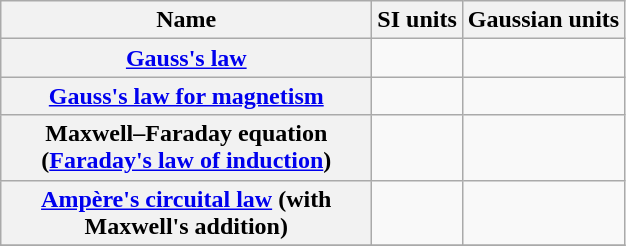<table class="wikitable" style="text-align: center; padding-left: 1.5em;">
<tr>
<th scope="col" style="width: 15em;">Name</th>
<th scope="col">SI units</th>
<th scope="col">Gaussian units</th>
</tr>
<tr>
<th scope="row"><a href='#'>Gauss's law</a></th>
<td></td>
<td></td>
</tr>
<tr>
<th scope="row"><a href='#'>Gauss's law for magnetism</a></th>
<td></td>
<td></td>
</tr>
<tr>
<th scope="row">Maxwell–Faraday equation (<a href='#'>Faraday's law of induction</a>)</th>
<td></td>
<td></td>
</tr>
<tr>
<th scope="row"><a href='#'>Ampère's circuital law</a> (with Maxwell's addition)</th>
<td></td>
<td></td>
</tr>
<tr>
</tr>
</table>
